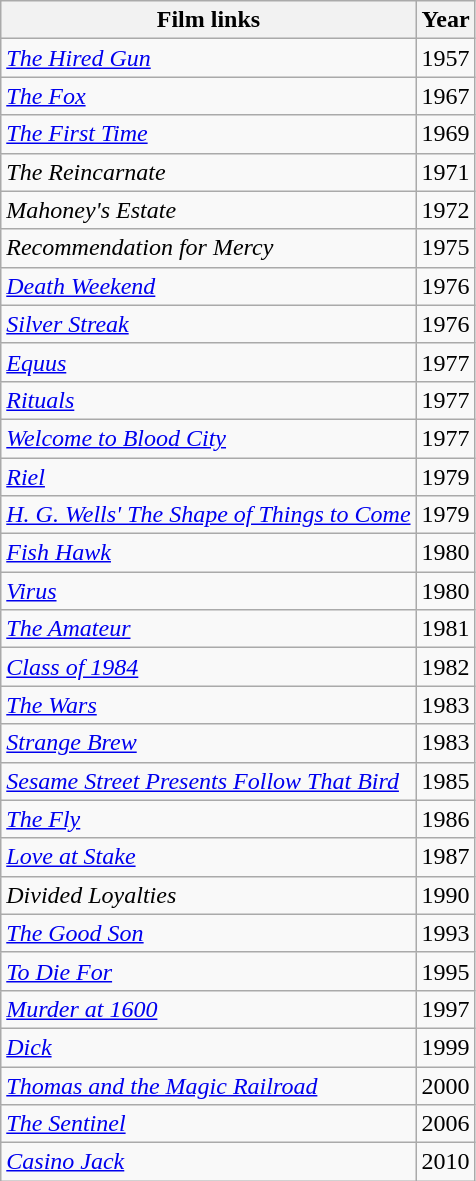<table class="wikitable">
<tr>
<th>Film links</th>
<th>Year</th>
</tr>
<tr>
<td><em><a href='#'>The Hired Gun</a></em></td>
<td>1957</td>
</tr>
<tr>
<td><em><a href='#'>The Fox</a></em></td>
<td>1967</td>
</tr>
<tr>
<td><em><a href='#'>The First Time</a></em></td>
<td>1969</td>
</tr>
<tr>
<td><em>The Reincarnate</em></td>
<td>1971</td>
</tr>
<tr>
<td><em>Mahoney's Estate</em></td>
<td>1972</td>
</tr>
<tr>
<td><em>Recommendation for Mercy</em></td>
<td>1975</td>
</tr>
<tr>
<td><em><a href='#'>Death Weekend</a></em></td>
<td>1976</td>
</tr>
<tr>
<td><em><a href='#'>Silver Streak</a></em></td>
<td>1976</td>
</tr>
<tr>
<td><em><a href='#'>Equus</a></em></td>
<td>1977</td>
</tr>
<tr>
<td><em><a href='#'>Rituals</a></em></td>
<td>1977</td>
</tr>
<tr>
<td><em><a href='#'>Welcome to Blood City</a></em></td>
<td>1977</td>
</tr>
<tr>
<td><em><a href='#'>Riel</a></em></td>
<td>1979</td>
</tr>
<tr>
<td><em><a href='#'>H. G. Wells' The Shape of Things to Come</a></em></td>
<td>1979</td>
</tr>
<tr>
<td><em><a href='#'>Fish Hawk</a></em></td>
<td>1980</td>
</tr>
<tr>
<td><em><a href='#'>Virus</a></em></td>
<td>1980</td>
</tr>
<tr>
<td><em><a href='#'>The Amateur</a></em></td>
<td>1981</td>
</tr>
<tr>
<td><em><a href='#'>Class of 1984</a></em></td>
<td>1982</td>
</tr>
<tr>
<td><em><a href='#'>The Wars</a></em></td>
<td>1983</td>
</tr>
<tr>
<td><em><a href='#'>Strange Brew</a></em></td>
<td>1983</td>
</tr>
<tr>
<td><em><a href='#'>Sesame Street Presents Follow That Bird</a></em></td>
<td>1985</td>
</tr>
<tr>
<td><em><a href='#'>The Fly</a></em></td>
<td>1986</td>
</tr>
<tr>
<td><em><a href='#'>Love at Stake</a></em></td>
<td>1987</td>
</tr>
<tr>
<td><em>Divided Loyalties</em></td>
<td>1990</td>
</tr>
<tr>
<td><em><a href='#'>The Good Son</a></em></td>
<td>1993</td>
</tr>
<tr>
<td><em><a href='#'>To Die For</a></em></td>
<td>1995</td>
</tr>
<tr>
<td><em><a href='#'>Murder at 1600</a></em></td>
<td>1997</td>
</tr>
<tr>
<td><em><a href='#'>Dick</a></em></td>
<td>1999</td>
</tr>
<tr>
<td><em><a href='#'>Thomas and the Magic Railroad</a></em></td>
<td>2000</td>
</tr>
<tr>
<td><em><a href='#'>The Sentinel</a></em></td>
<td>2006</td>
</tr>
<tr>
<td><em><a href='#'>Casino Jack</a></em></td>
<td>2010</td>
</tr>
</table>
